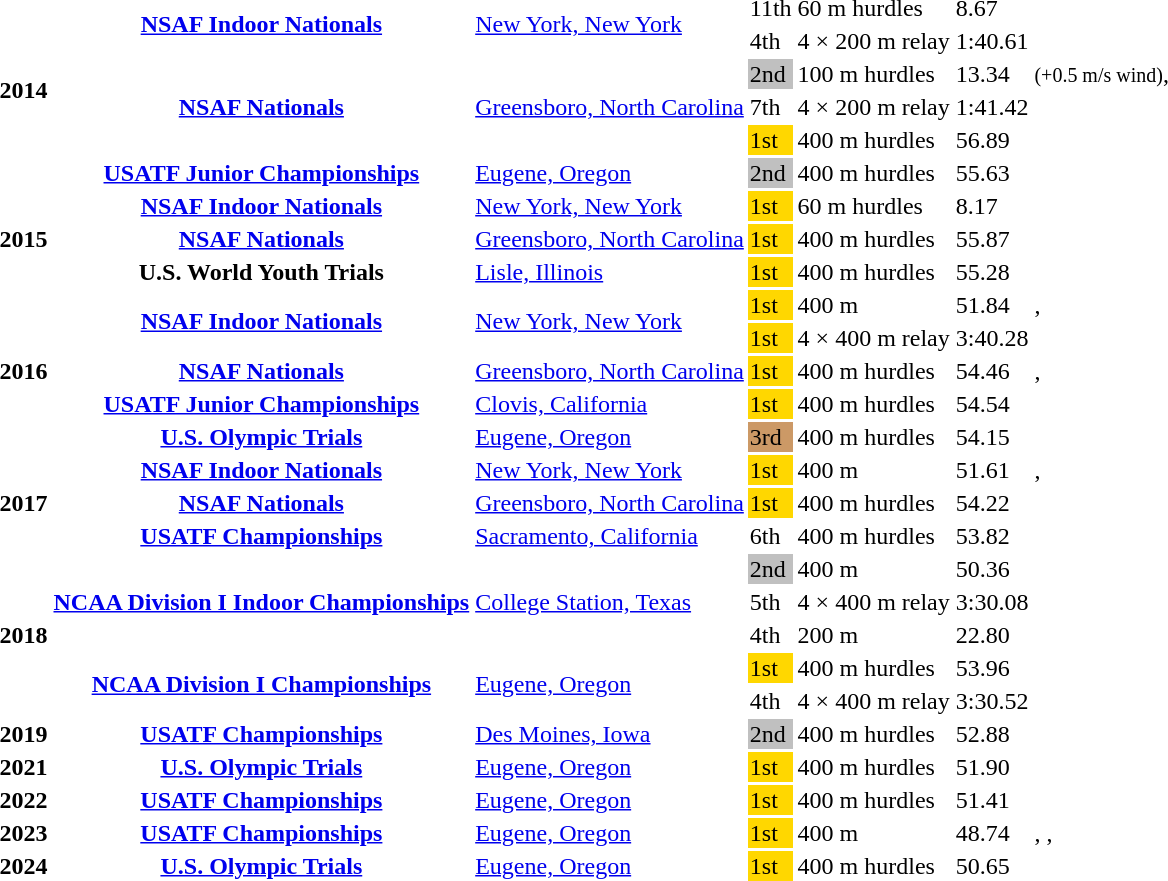<table>
<tr>
<th scope="rowgroup" rowspan=6>2014</th>
<th scope="rowgroup" rowspan=2><a href='#'>NSAF Indoor Nationals</a></th>
<td rowspan=2><a href='#'>New York, New York</a></td>
<td>11th</td>
<td>60 m hurdles</td>
<td>8.67</td>
<td></td>
</tr>
<tr>
<td>4th</td>
<td>4 × 200 m relay</td>
<td>1:40.61</td>
<td></td>
</tr>
<tr>
<th scope="rowgroup" rowspan=3><a href='#'>NSAF Nationals</a></th>
<td rowspan=3><a href='#'>Greensboro, North Carolina</a></td>
<td bgcolor=silver>2nd</td>
<td>100 m hurdles</td>
<td>13.34</td>
<td><small>(+0.5 m/s wind)</small>, </td>
</tr>
<tr>
<td>7th</td>
<td>4 × 200 m relay</td>
<td>1:41.42</td>
<td></td>
</tr>
<tr>
<td bgcolor=gold>1st</td>
<td>400 m hurdles</td>
<td>56.89</td>
<td></td>
</tr>
<tr>
<th scope="row"><a href='#'>USATF Junior Championships</a></th>
<td><a href='#'>Eugene, Oregon</a></td>
<td bgcolor=silver>2nd</td>
<td>400 m hurdles</td>
<td>55.63</td>
<td></td>
</tr>
<tr>
<th scope="rowgroup" rowspan=3>2015</th>
<th scope="row"><a href='#'>NSAF Indoor Nationals</a></th>
<td><a href='#'>New York, New York</a></td>
<td bgcolor=gold>1st</td>
<td>60 m hurdles</td>
<td>8.17</td>
<td></td>
</tr>
<tr>
<th scope="row"><a href='#'>NSAF Nationals</a></th>
<td><a href='#'>Greensboro, North Carolina</a></td>
<td bgcolor=gold>1st</td>
<td>400 m hurdles</td>
<td>55.87</td>
<td></td>
</tr>
<tr>
<th scope="row">U.S. World Youth Trials</th>
<td><a href='#'>Lisle, Illinois</a></td>
<td bgcolor=gold>1st</td>
<td>400 m hurdles</td>
<td>55.28</td>
<td></td>
</tr>
<tr>
<th scope="rowgroup" rowspan=5>2016</th>
<th scope="rowgroup" rowspan=2><a href='#'>NSAF Indoor Nationals</a></th>
<td rowspan=2><a href='#'>New York, New York</a></td>
<td bgcolor=gold>1st</td>
<td>400 m</td>
<td>51.84</td>
<td>, </td>
</tr>
<tr>
<td bgcolor=gold>1st</td>
<td>4 × 400 m relay</td>
<td>3:40.28</td>
<td></td>
</tr>
<tr>
<th scope="row"><a href='#'>NSAF Nationals</a></th>
<td><a href='#'>Greensboro, North Carolina</a></td>
<td bgcolor=gold>1st</td>
<td>400 m hurdles</td>
<td>54.46</td>
<td>, </td>
</tr>
<tr>
<th scope="row"><a href='#'>USATF Junior Championships</a></th>
<td><a href='#'>Clovis, California</a></td>
<td bgcolor=gold>1st</td>
<td>400 m hurdles</td>
<td>54.54</td>
<td></td>
</tr>
<tr>
<th scope="row"><a href='#'>U.S. Olympic Trials</a></th>
<td><a href='#'>Eugene, Oregon</a></td>
<td bgcolor=cc9966>3rd</td>
<td>400 m hurdles</td>
<td>54.15</td>
<td></td>
</tr>
<tr>
<th scope="rowgroup" rowspan=3>2017</th>
<th scope="row"><a href='#'>NSAF Indoor Nationals</a></th>
<td><a href='#'>New York, New York</a></td>
<td bgcolor=gold>1st</td>
<td>400 m</td>
<td>51.61</td>
<td>, </td>
</tr>
<tr>
<th scope="row"><a href='#'>NSAF Nationals</a></th>
<td><a href='#'>Greensboro, North Carolina</a></td>
<td bgcolor=gold>1st</td>
<td>400 m hurdles</td>
<td>54.22</td>
<td></td>
</tr>
<tr>
<th scope="row"><a href='#'>USATF Championships</a></th>
<td><a href='#'>Sacramento, California</a></td>
<td>6th</td>
<td>400 m hurdles</td>
<td>53.82</td>
<td></td>
</tr>
<tr>
<th scope="rowgroup" rowspan=5>2018</th>
<th scope="rowgroup" rowspan=3><a href='#'>NCAA Division I Indoor Championships</a></th>
<td rowspan=3><a href='#'>College Station, Texas</a></td>
<td bgcolor=silver>2nd</td>
<td>400 m</td>
<td>50.36</td>
<td></td>
</tr>
<tr>
<td>5th</td>
<td>4 × 400 m relay</td>
<td>3:30.08</td>
<td></td>
</tr>
<tr>
<td>4th</td>
<td>200 m</td>
<td>22.80</td>
<td></td>
</tr>
<tr>
<th scope="rowgroup" rowspan=2><a href='#'>NCAA Division I Championships</a></th>
<td rowspan=2><a href='#'>Eugene, Oregon</a></td>
<td bgcolor=gold>1st</td>
<td>400 m hurdles</td>
<td>53.96</td>
<td></td>
</tr>
<tr>
<td>4th</td>
<td>4 × 400 m relay</td>
<td>3:30.52</td>
<td></td>
</tr>
<tr>
<th scope="row">2019</th>
<th scope="row"><a href='#'>USATF Championships</a></th>
<td><a href='#'>Des Moines, Iowa</a></td>
<td bgcolor=silver>2nd</td>
<td>400 m hurdles</td>
<td>52.88</td>
<td></td>
</tr>
<tr>
<th scope="row">2021</th>
<th scope="row"><a href='#'>U.S. Olympic Trials</a></th>
<td><a href='#'>Eugene, Oregon</a></td>
<td bgcolor=gold>1st</td>
<td>400 m hurdles</td>
<td>51.90</td>
<td></td>
</tr>
<tr>
<th scope="row">2022</th>
<th scope="row"><a href='#'>USATF Championships</a></th>
<td><a href='#'>Eugene, Oregon</a></td>
<td bgcolor=gold>1st</td>
<td>400 m hurdles</td>
<td>51.41</td>
<td></td>
</tr>
<tr>
<th scope="row">2023</th>
<th scope="row"><a href='#'>USATF Championships</a></th>
<td><a href='#'>Eugene, Oregon</a></td>
<td bgcolor=gold>1st</td>
<td>400 m</td>
<td>48.74</td>
<td>, , </td>
</tr>
<tr>
<th scope="row">2024</th>
<th scope="row"><a href='#'>U.S. Olympic Trials</a></th>
<td><a href='#'>Eugene, Oregon</a></td>
<td bgcolor=gold>1st</td>
<td>400 m hurdles</td>
<td>50.65</td>
<td></td>
</tr>
</table>
